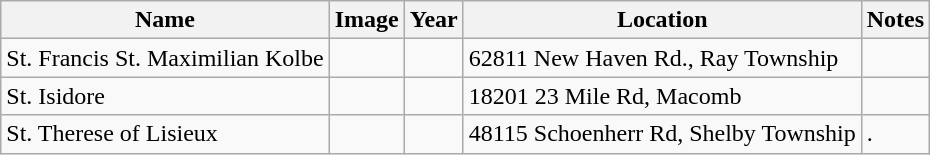<table class="wikitable sortable">
<tr>
<th>Name</th>
<th class="unsortable">Image</th>
<th>Year</th>
<th class="unsortable">Location</th>
<th class="unsortable">Notes</th>
</tr>
<tr>
<td>St. Francis St. Maximilian Kolbe</td>
<td></td>
<td></td>
<td>62811 New Haven Rd., Ray Township</td>
<td></td>
</tr>
<tr>
<td>St. Isidore</td>
<td></td>
<td></td>
<td>18201 23 Mile Rd, Macomb</td>
<td></td>
</tr>
<tr>
<td>St. Therese of Lisieux</td>
<td></td>
<td></td>
<td>48115 Schoenherr Rd, Shelby Township</td>
<td>.</td>
</tr>
</table>
